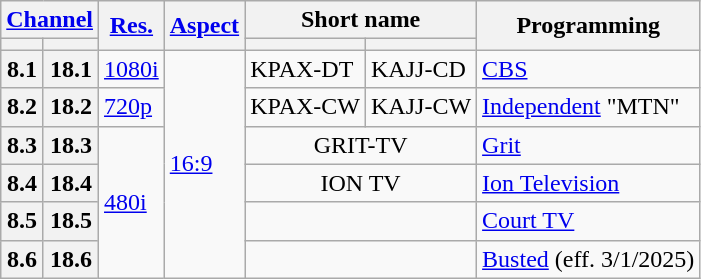<table class="wikitable">
<tr>
<th colspan="2" scope="col"><a href='#'>Channel</a></th>
<th rowspan="2" scope="col"><a href='#'>Res.</a></th>
<th rowspan="2" scope="col"><a href='#'>Aspect</a></th>
<th colspan="2" scope="col">Short name</th>
<th rowspan="2" scope="col">Programming</th>
</tr>
<tr>
<th scope = "col"></th>
<th scope = "col"></th>
<th scope = "col"></th>
<th scope = "col"></th>
</tr>
<tr>
<th scope="row">8.1</th>
<th>18.1</th>
<td><a href='#'>1080i</a></td>
<td rowspan="6"><a href='#'>16:9</a></td>
<td>KPAX-DT</td>
<td>KAJJ-CD</td>
<td><a href='#'>CBS</a></td>
</tr>
<tr>
<th scope="row">8.2</th>
<th>18.2</th>
<td><a href='#'>720p</a></td>
<td>KPAX-CW</td>
<td>KAJJ-CW</td>
<td><a href='#'>Independent</a> "MTN"</td>
</tr>
<tr>
<th scope="row">8.3</th>
<th>18.3</th>
<td rowspan="4"><a href='#'>480i</a></td>
<td colspan="2" align="center">GRIT-TV</td>
<td><a href='#'>Grit</a></td>
</tr>
<tr>
<th scope="row">8.4</th>
<th>18.4</th>
<td colspan="2" align="center">ION TV</td>
<td><a href='#'>Ion Television</a></td>
</tr>
<tr>
<th scope="row">8.5</th>
<th>18.5</th>
<td colspan="2" align="center"></td>
<td><a href='#'>Court TV</a></td>
</tr>
<tr>
<th scope"row">8.6</th>
<th>18.6</th>
<td colspan="2" align="center"></td>
<td><a href='#'>Busted</a> (eff. 3/1/2025)</td>
</tr>
</table>
